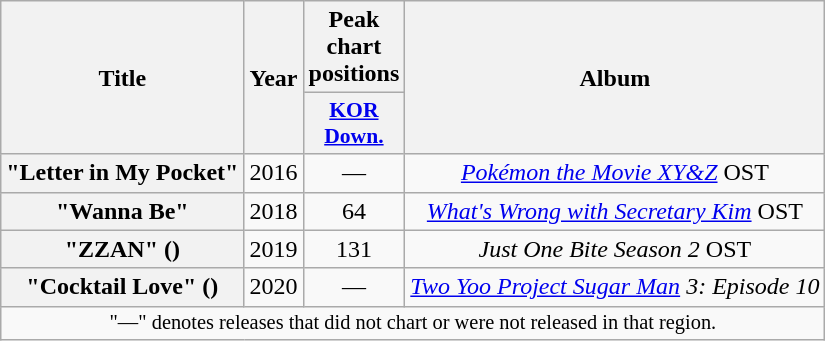<table class="wikitable plainrowheaders" style="text-align:center">
<tr>
<th scope="col" rowspan="2">Title</th>
<th scope="col" rowspan="2">Year</th>
<th scope="col">Peak chart positions</th>
<th scope="col" rowspan="2">Album</th>
</tr>
<tr>
<th scope="col" style="width:3em;font-size:90%"><a href='#'>KOR Down.</a></th>
</tr>
<tr>
<th scope="row">"Letter in My Pocket"</th>
<td>2016</td>
<td>—</td>
<td><em><a href='#'>Pokémon the Movie XY&Z</a></em> OST</td>
</tr>
<tr>
<th scope="row">"Wanna Be"</th>
<td>2018</td>
<td>64</td>
<td><em><a href='#'>What's Wrong with Secretary Kim</a></em> OST</td>
</tr>
<tr>
<th scope="row">"ZZAN" ()</th>
<td>2019</td>
<td>131</td>
<td><em>Just One Bite Season 2</em> OST</td>
</tr>
<tr>
<th scope= "row">"Cocktail Love" ()</th>
<td>2020</td>
<td>—</td>
<td><em><a href='#'>Two Yoo Project Sugar Man</a> 3: Episode 10</em></td>
</tr>
<tr>
<td colspan="4" style="font-size:85%">"—" denotes releases that did not chart or were not released in that region.</td>
</tr>
</table>
